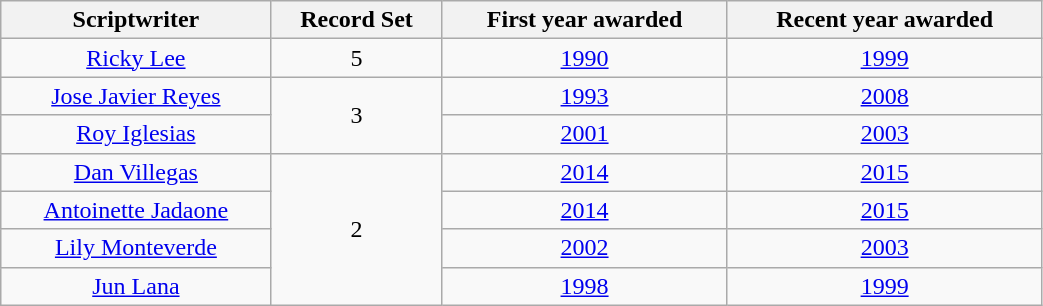<table class="wikitable" width=55% style="text-align: center">
<tr>
<th>Scriptwriter</th>
<th>Record Set</th>
<th>First year awarded</th>
<th>Recent year awarded</th>
</tr>
<tr>
<td><a href='#'>Ricky Lee</a></td>
<td>5</td>
<td><a href='#'>1990</a></td>
<td><a href='#'>1999</a></td>
</tr>
<tr>
<td><a href='#'>Jose Javier Reyes</a></td>
<td rowspan=2>3</td>
<td><a href='#'>1993</a></td>
<td><a href='#'>2008</a></td>
</tr>
<tr>
<td><a href='#'>Roy Iglesias</a></td>
<td><a href='#'>2001</a></td>
<td><a href='#'>2003</a></td>
</tr>
<tr>
<td><a href='#'>Dan Villegas</a></td>
<td rowspan=4>2</td>
<td><a href='#'>2014</a></td>
<td><a href='#'>2015</a></td>
</tr>
<tr>
<td><a href='#'>Antoinette Jadaone</a></td>
<td><a href='#'>2014</a></td>
<td><a href='#'>2015</a></td>
</tr>
<tr>
<td><a href='#'>Lily Monteverde</a></td>
<td><a href='#'>2002</a></td>
<td><a href='#'>2003</a></td>
</tr>
<tr>
<td><a href='#'>Jun Lana</a></td>
<td><a href='#'>1998</a></td>
<td><a href='#'>1999</a></td>
</tr>
</table>
